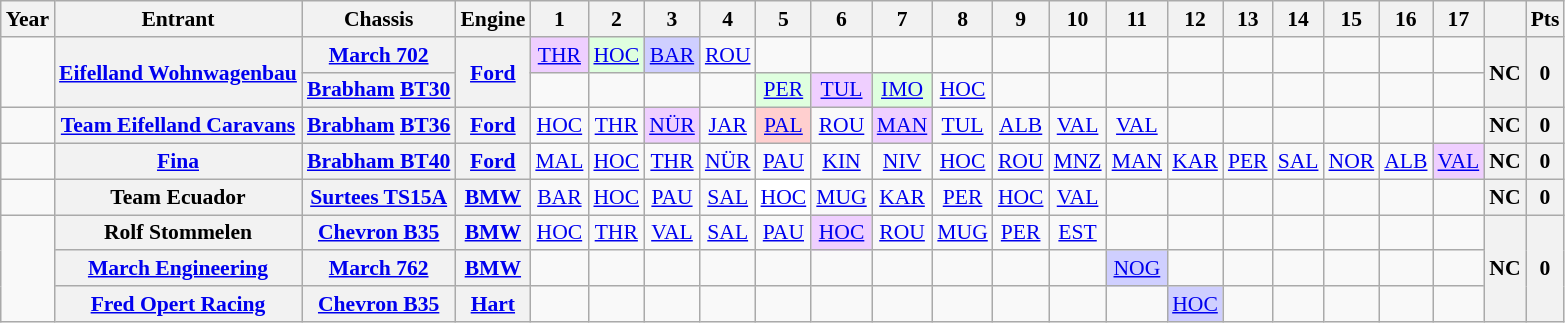<table class="wikitable" style="text-align:center; font-size:90%">
<tr>
<th>Year</th>
<th>Entrant</th>
<th>Chassis</th>
<th>Engine</th>
<th>1</th>
<th>2</th>
<th>3</th>
<th>4</th>
<th>5</th>
<th>6</th>
<th>7</th>
<th>8</th>
<th>9</th>
<th>10</th>
<th>11</th>
<th>12</th>
<th>13</th>
<th>14</th>
<th>15</th>
<th>16</th>
<th>17</th>
<th></th>
<th>Pts</th>
</tr>
<tr>
<td rowspan=2></td>
<th rowspan=2><a href='#'>Eifelland Wohnwagenbau</a></th>
<th><a href='#'>March 702</a></th>
<th rowspan=2><a href='#'>Ford</a></th>
<td style="background:#EFCFFF;"><a href='#'>THR</a><br></td>
<td style="background:#DFFFDF;"><a href='#'>HOC</a><br></td>
<td style="background:#CFCFFF;"><a href='#'>BAR</a><br></td>
<td><a href='#'>ROU</a></td>
<td></td>
<td></td>
<td></td>
<td></td>
<td></td>
<td></td>
<td></td>
<td></td>
<td></td>
<td></td>
<td></td>
<td></td>
<td></td>
<th rowspan=2>NC</th>
<th rowspan=2>0</th>
</tr>
<tr>
<th><a href='#'>Brabham</a> <a href='#'>BT30</a></th>
<td></td>
<td></td>
<td></td>
<td></td>
<td style="background:#DFFFDF;"><a href='#'>PER</a><br></td>
<td style="background:#EFCFFF;"><a href='#'>TUL</a><br></td>
<td style="background:#DFFFDF;"><a href='#'>IMO</a><br></td>
<td><a href='#'>HOC</a></td>
<td></td>
<td></td>
<td></td>
<td></td>
<td></td>
<td></td>
<td></td>
<td></td>
<td></td>
</tr>
<tr>
<td></td>
<th><a href='#'>Team Eifelland Caravans</a></th>
<th><a href='#'>Brabham</a> <a href='#'>BT36</a></th>
<th><a href='#'>Ford</a></th>
<td><a href='#'>HOC</a></td>
<td><a href='#'>THR</a></td>
<td style="background:#EFCFFF;"><a href='#'>NÜR</a><br></td>
<td><a href='#'>JAR</a></td>
<td style="background:#FFCFCF;"><a href='#'>PAL</a><br></td>
<td><a href='#'>ROU</a></td>
<td style="background:#EFCFFF;"><a href='#'>MAN</a><br></td>
<td><a href='#'>TUL</a></td>
<td><a href='#'>ALB</a></td>
<td><a href='#'>VAL</a></td>
<td><a href='#'>VAL</a></td>
<td></td>
<td></td>
<td></td>
<td></td>
<td></td>
<td></td>
<th>NC</th>
<th>0</th>
</tr>
<tr>
<td></td>
<th><a href='#'>Fina</a></th>
<th><a href='#'>Brabham BT40</a></th>
<th><a href='#'>Ford</a></th>
<td><a href='#'>MAL</a></td>
<td><a href='#'>HOC</a></td>
<td><a href='#'>THR</a></td>
<td><a href='#'>NÜR</a></td>
<td><a href='#'>PAU</a></td>
<td><a href='#'>KIN</a></td>
<td><a href='#'>NIV</a></td>
<td><a href='#'>HOC</a></td>
<td><a href='#'>ROU</a></td>
<td><a href='#'>MNZ</a></td>
<td><a href='#'>MAN</a></td>
<td><a href='#'>KAR</a></td>
<td><a href='#'>PER</a></td>
<td><a href='#'>SAL</a></td>
<td><a href='#'>NOR</a></td>
<td><a href='#'>ALB</a></td>
<td style="background:#EFCFFF;"><a href='#'>VAL</a><br></td>
<th>NC</th>
<th>0</th>
</tr>
<tr>
<td></td>
<th>Team Ecuador</th>
<th><a href='#'>Surtees TS15A</a></th>
<th><a href='#'>BMW</a></th>
<td><a href='#'>BAR</a></td>
<td><a href='#'>HOC</a></td>
<td><a href='#'>PAU</a></td>
<td><a href='#'>SAL</a></td>
<td style="background:#FFFFFF;"><a href='#'>HOC</a><br></td>
<td><a href='#'>MUG</a></td>
<td><a href='#'>KAR</a></td>
<td><a href='#'>PER</a></td>
<td><a href='#'>HOC</a></td>
<td><a href='#'>VAL</a></td>
<td></td>
<td></td>
<td></td>
<td></td>
<td></td>
<td></td>
<td></td>
<th>NC</th>
<th>0</th>
</tr>
<tr>
<td rowspan=3></td>
<th>Rolf Stommelen</th>
<th><a href='#'>Chevron B35</a></th>
<th><a href='#'>BMW</a></th>
<td><a href='#'>HOC</a></td>
<td><a href='#'>THR</a></td>
<td><a href='#'>VAL</a></td>
<td><a href='#'>SAL</a></td>
<td><a href='#'>PAU</a></td>
<td style="background:#EFCFFF;"><a href='#'>HOC</a><br></td>
<td><a href='#'>ROU</a></td>
<td><a href='#'>MUG</a></td>
<td><a href='#'>PER</a></td>
<td><a href='#'>EST</a></td>
<td></td>
<td></td>
<td></td>
<td></td>
<td></td>
<td></td>
<td></td>
<th rowspan=3>NC</th>
<th rowspan=3>0</th>
</tr>
<tr>
<th><a href='#'>March Engineering</a></th>
<th><a href='#'>March 762</a></th>
<th><a href='#'>BMW</a></th>
<td></td>
<td></td>
<td></td>
<td></td>
<td></td>
<td></td>
<td></td>
<td></td>
<td></td>
<td></td>
<td style="background:#CFCFFF;"><a href='#'>NOG</a><br></td>
<td></td>
<td></td>
<td></td>
<td></td>
<td></td>
<td></td>
</tr>
<tr>
<th><a href='#'>Fred Opert Racing</a></th>
<th><a href='#'>Chevron B35</a></th>
<th><a href='#'>Hart</a></th>
<td></td>
<td></td>
<td></td>
<td></td>
<td></td>
<td></td>
<td></td>
<td></td>
<td></td>
<td></td>
<td></td>
<td style="background:#CFCFFF;"><a href='#'>HOC</a><br></td>
<td></td>
<td></td>
<td></td>
<td></td>
<td></td>
</tr>
</table>
